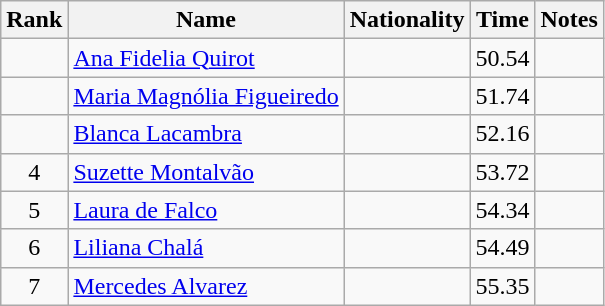<table class="wikitable sortable" style="text-align:center">
<tr>
<th>Rank</th>
<th>Name</th>
<th>Nationality</th>
<th>Time</th>
<th>Notes</th>
</tr>
<tr>
<td align=center></td>
<td align=left><a href='#'>Ana Fidelia Quirot</a></td>
<td align=left></td>
<td>50.54</td>
<td></td>
</tr>
<tr>
<td align=center></td>
<td align=left><a href='#'>Maria Magnólia Figueiredo</a></td>
<td align=left></td>
<td>51.74</td>
<td></td>
</tr>
<tr>
<td align=center></td>
<td align=left><a href='#'>Blanca Lacambra</a></td>
<td align=left></td>
<td>52.16</td>
<td></td>
</tr>
<tr>
<td align=center>4</td>
<td align=left><a href='#'>Suzette Montalvão</a></td>
<td align=left></td>
<td>53.72</td>
<td></td>
</tr>
<tr>
<td align=center>5</td>
<td align=left><a href='#'>Laura de Falco</a></td>
<td align=left></td>
<td>54.34</td>
<td></td>
</tr>
<tr>
<td align=center>6</td>
<td align=left><a href='#'>Liliana Chalá</a></td>
<td align=left></td>
<td>54.49</td>
<td></td>
</tr>
<tr>
<td align=center>7</td>
<td align=left><a href='#'>Mercedes Alvarez</a></td>
<td align=left></td>
<td>55.35</td>
<td></td>
</tr>
</table>
